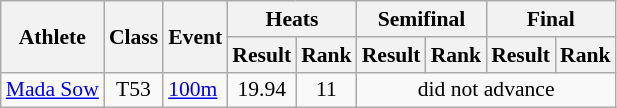<table class=wikitable style="font-size:90%">
<tr>
<th rowspan="2">Athlete</th>
<th rowspan="2">Class</th>
<th rowspan="2">Event</th>
<th colspan="2">Heats</th>
<th colspan="2">Semifinal</th>
<th colspan="2">Final</th>
</tr>
<tr>
<th>Result</th>
<th>Rank</th>
<th>Result</th>
<th>Rank</th>
<th>Result</th>
<th>Rank</th>
</tr>
<tr>
<td><a href='#'>Mada Sow</a></td>
<td style="text-align:center;">T53</td>
<td><a href='#'>100m</a></td>
<td style="text-align:center;">19.94</td>
<td style="text-align:center;">11</td>
<td style="text-align:center;" colspan="4">did not advance</td>
</tr>
</table>
